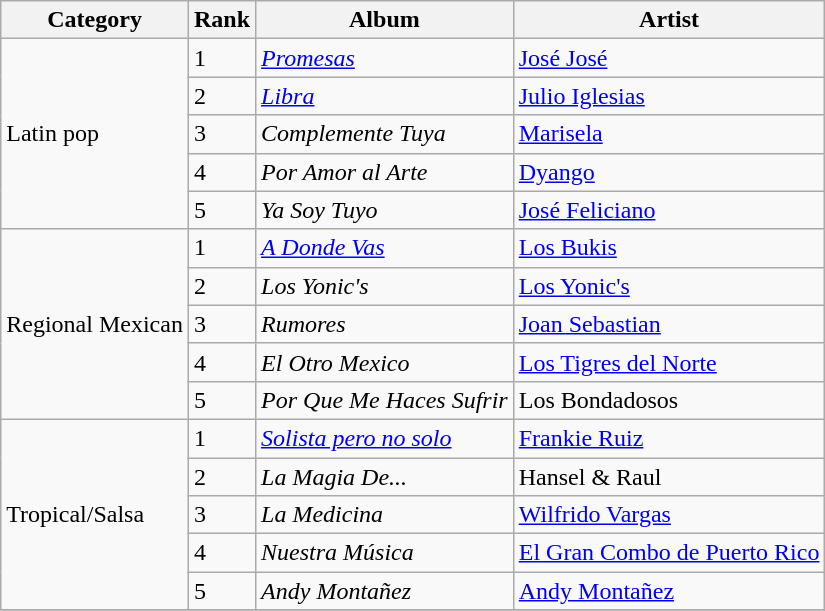<table class="wikitable sortable">
<tr>
<th>Category</th>
<th>Rank</th>
<th>Album</th>
<th>Artist</th>
</tr>
<tr>
<td rowspan="5">Latin pop</td>
<td>1</td>
<td><em><a href='#'>Promesas</a></em></td>
<td><a href='#'>José José</a></td>
</tr>
<tr>
<td>2</td>
<td><em><a href='#'>Libra</a></em></td>
<td><a href='#'>Julio Iglesias</a></td>
</tr>
<tr>
<td>3</td>
<td><em>Complemente Tuya</em></td>
<td><a href='#'>Marisela</a></td>
</tr>
<tr>
<td>4</td>
<td><em>Por Amor al Arte</em></td>
<td><a href='#'>Dyango</a></td>
</tr>
<tr>
<td>5</td>
<td><em>Ya Soy Tuyo</em></td>
<td><a href='#'>José Feliciano</a></td>
</tr>
<tr>
<td rowspan="5">Regional Mexican</td>
<td>1</td>
<td><em><a href='#'>A Donde Vas</a></em></td>
<td><a href='#'>Los Bukis</a></td>
</tr>
<tr>
<td>2</td>
<td><em>Los Yonic's</em></td>
<td><a href='#'>Los Yonic's</a></td>
</tr>
<tr>
<td>3</td>
<td><em>Rumores</em></td>
<td><a href='#'>Joan Sebastian</a></td>
</tr>
<tr>
<td>4</td>
<td><em>El Otro Mexico</em></td>
<td><a href='#'>Los Tigres del Norte</a></td>
</tr>
<tr>
<td>5</td>
<td><em>Por Que Me Haces Sufrir</em></td>
<td>Los Bondadosos</td>
</tr>
<tr>
<td rowspan="5">Tropical/Salsa</td>
<td>1</td>
<td><em><a href='#'>Solista pero no solo</a></em></td>
<td><a href='#'>Frankie Ruiz</a></td>
</tr>
<tr>
<td>2</td>
<td><em>La Magia De...</em></td>
<td>Hansel & Raul</td>
</tr>
<tr>
<td>3</td>
<td><em>La Medicina</em></td>
<td><a href='#'>Wilfrido Vargas</a></td>
</tr>
<tr>
<td>4</td>
<td><em>Nuestra Música</em></td>
<td><a href='#'>El Gran Combo de Puerto Rico</a></td>
</tr>
<tr>
<td>5</td>
<td><em>Andy Montañez</em></td>
<td><a href='#'>Andy Montañez</a></td>
</tr>
<tr>
</tr>
</table>
